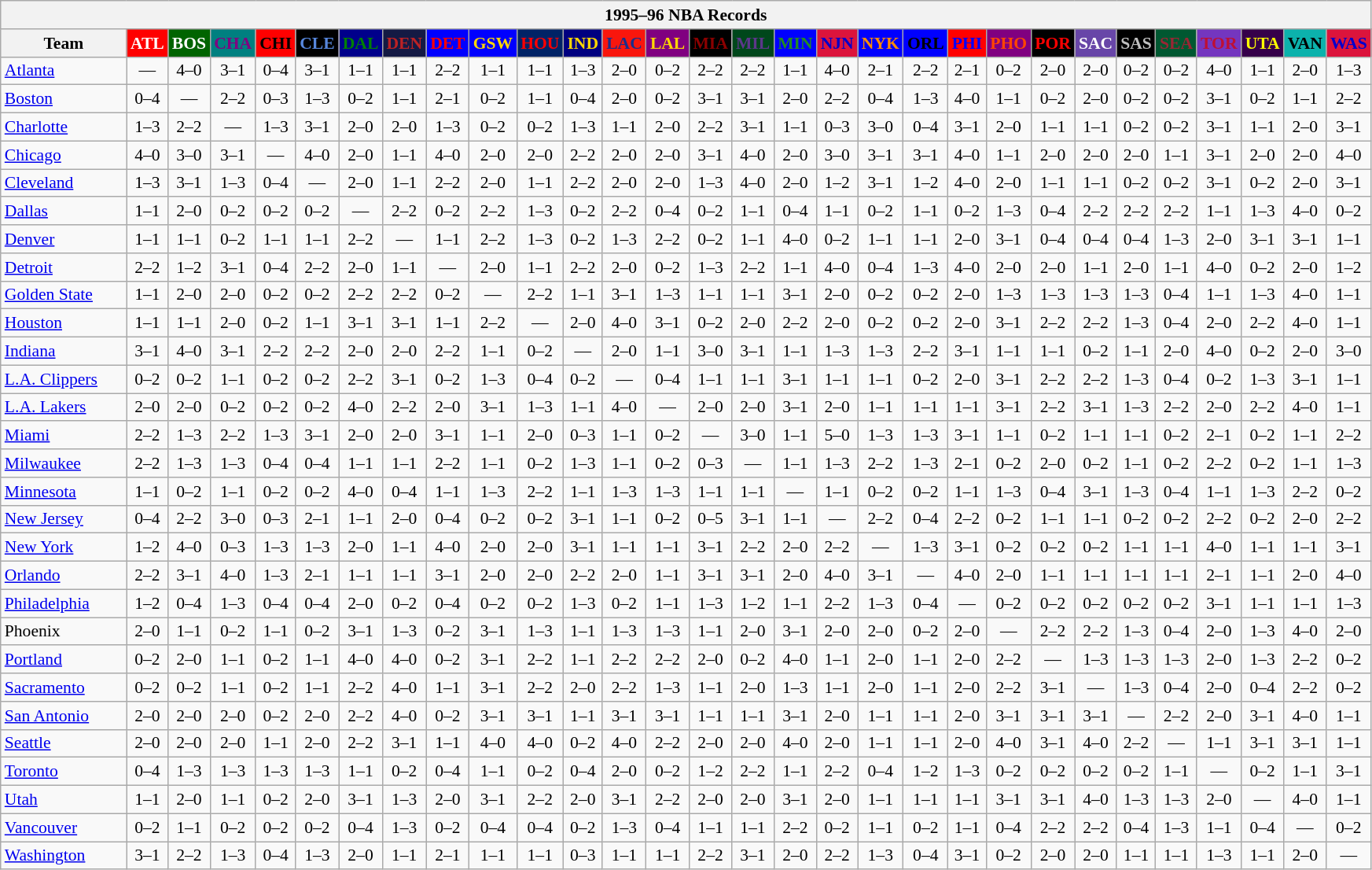<table class="wikitable" style="font-size:90%; text-align:center;">
<tr>
<th colspan=30>1995–96 NBA Records</th>
</tr>
<tr>
<th width=100>Team</th>
<th style="background:#FF0000;color:#FFFFFF;width=35">ATL</th>
<th style="background:#006400;color:#FFFFFF;width=35">BOS</th>
<th style="background:#008080;color:#800080;width=35">CHA</th>
<th style="background:#FF0000;color:#000000;width=35">CHI</th>
<th style="background:#000000;color:#5787DC;width=35">CLE</th>
<th style="background:#00008B;color:#008000;width=35">DAL</th>
<th style="background:#141A44;color:#BC2224;width=35">DEN</th>
<th style="background:#0000FF;color:#FF0000;width=35">DET</th>
<th style="background:#0000FF;color:#FFD700;width=35">GSW</th>
<th style="background:#002366;color:#FF0000;width=35">HOU</th>
<th style="background:#000080;color:#FFD700;width=35">IND</th>
<th style="background:#F9160D;color:#1A2E8B;width=35">LAC</th>
<th style="background:#800080;color:#FFD700;width=35">LAL</th>
<th style="background:#000000;color:#8B0000;width=35">MIA</th>
<th style="background:#00471B;color:#5C378A;width=35">MIL</th>
<th style="background:#0000FF;color:#228B22;width=35">MIN</th>
<th style="background:#DC143C;color:#0000CD;width=35">NJN</th>
<th style="background:#0000FF;color:#FF8C00;width=35">NYK</th>
<th style="background:#0000FF;color:#000000;width=35">ORL</th>
<th style="background:#FF0000;color:#0000FF;width=35">PHI</th>
<th style="background:#800080;color:#FF4500;width=35">PHO</th>
<th style="background:#000000;color:#FF0000;width=35">POR</th>
<th style="background:#6846A8;color:#FFFFFF;width=35">SAC</th>
<th style="background:#000000;color:#C0C0C0;width=35">SAS</th>
<th style="background:#005831;color:#992634;width=35">SEA</th>
<th style="background:#7436BF;color:#BE0F34;width=35">TOR</th>
<th style="background:#36004A;color:#FFFF00;width=35">UTA</th>
<th style="background:#0CB2AC;color:#000000;width=35">VAN</th>
<th style="background:#DC143C;color:#0000CD;width=35">WAS</th>
</tr>
<tr>
<td style="text-align:left;"><a href='#'>Atlanta</a></td>
<td>—</td>
<td>4–0</td>
<td>3–1</td>
<td>0–4</td>
<td>3–1</td>
<td>1–1</td>
<td>1–1</td>
<td>2–2</td>
<td>1–1</td>
<td>1–1</td>
<td>1–3</td>
<td>2–0</td>
<td>0–2</td>
<td>2–2</td>
<td>2–2</td>
<td>1–1</td>
<td>4–0</td>
<td>2–1</td>
<td>2–2</td>
<td>2–1</td>
<td>0–2</td>
<td>2–0</td>
<td>2–0</td>
<td>0–2</td>
<td>0–2</td>
<td>4–0</td>
<td>1–1</td>
<td>2–0</td>
<td>1–3</td>
</tr>
<tr>
<td style="text-align:left;"><a href='#'>Boston</a></td>
<td>0–4</td>
<td>—</td>
<td>2–2</td>
<td>0–3</td>
<td>1–3</td>
<td>0–2</td>
<td>1–1</td>
<td>2–1</td>
<td>0–2</td>
<td>1–1</td>
<td>0–4</td>
<td>2–0</td>
<td>0–2</td>
<td>3–1</td>
<td>3–1</td>
<td>2–0</td>
<td>2–2</td>
<td>0–4</td>
<td>1–3</td>
<td>4–0</td>
<td>1–1</td>
<td>0–2</td>
<td>2–0</td>
<td>0–2</td>
<td>0–2</td>
<td>3–1</td>
<td>0–2</td>
<td>1–1</td>
<td>2–2</td>
</tr>
<tr>
<td style="text-align:left;"><a href='#'>Charlotte</a></td>
<td>1–3</td>
<td>2–2</td>
<td>—</td>
<td>1–3</td>
<td>3–1</td>
<td>2–0</td>
<td>2–0</td>
<td>1–3</td>
<td>0–2</td>
<td>0–2</td>
<td>1–3</td>
<td>1–1</td>
<td>2–0</td>
<td>2–2</td>
<td>3–1</td>
<td>1–1</td>
<td>0–3</td>
<td>3–0</td>
<td>0–4</td>
<td>3–1</td>
<td>2–0</td>
<td>1–1</td>
<td>1–1</td>
<td>0–2</td>
<td>0–2</td>
<td>3–1</td>
<td>1–1</td>
<td>2–0</td>
<td>3–1</td>
</tr>
<tr>
<td style="text-align:left;"><a href='#'>Chicago</a></td>
<td>4–0</td>
<td>3–0</td>
<td>3–1</td>
<td>—</td>
<td>4–0</td>
<td>2–0</td>
<td>1–1</td>
<td>4–0</td>
<td>2–0</td>
<td>2–0</td>
<td>2–2</td>
<td>2–0</td>
<td>2–0</td>
<td>3–1</td>
<td>4–0</td>
<td>2–0</td>
<td>3–0</td>
<td>3–1</td>
<td>3–1</td>
<td>4–0</td>
<td>1–1</td>
<td>2–0</td>
<td>2–0</td>
<td>2–0</td>
<td>1–1</td>
<td>3–1</td>
<td>2–0</td>
<td>2–0</td>
<td>4–0</td>
</tr>
<tr>
<td style="text-align:left;"><a href='#'>Cleveland</a></td>
<td>1–3</td>
<td>3–1</td>
<td>1–3</td>
<td>0–4</td>
<td>—</td>
<td>2–0</td>
<td>1–1</td>
<td>2–2</td>
<td>2–0</td>
<td>1–1</td>
<td>2–2</td>
<td>2–0</td>
<td>2–0</td>
<td>1–3</td>
<td>4–0</td>
<td>2–0</td>
<td>1–2</td>
<td>3–1</td>
<td>1–2</td>
<td>4–0</td>
<td>2–0</td>
<td>1–1</td>
<td>1–1</td>
<td>0–2</td>
<td>0–2</td>
<td>3–1</td>
<td>0–2</td>
<td>2–0</td>
<td>3–1</td>
</tr>
<tr>
<td style="text-align:left;"><a href='#'>Dallas</a></td>
<td>1–1</td>
<td>2–0</td>
<td>0–2</td>
<td>0–2</td>
<td>0–2</td>
<td>—</td>
<td>2–2</td>
<td>0–2</td>
<td>2–2</td>
<td>1–3</td>
<td>0–2</td>
<td>2–2</td>
<td>0–4</td>
<td>0–2</td>
<td>1–1</td>
<td>0–4</td>
<td>1–1</td>
<td>0–2</td>
<td>1–1</td>
<td>0–2</td>
<td>1–3</td>
<td>0–4</td>
<td>2–2</td>
<td>2–2</td>
<td>2–2</td>
<td>1–1</td>
<td>1–3</td>
<td>4–0</td>
<td>0–2</td>
</tr>
<tr>
<td style="text-align:left;"><a href='#'>Denver</a></td>
<td>1–1</td>
<td>1–1</td>
<td>0–2</td>
<td>1–1</td>
<td>1–1</td>
<td>2–2</td>
<td>—</td>
<td>1–1</td>
<td>2–2</td>
<td>1–3</td>
<td>0–2</td>
<td>1–3</td>
<td>2–2</td>
<td>0–2</td>
<td>1–1</td>
<td>4–0</td>
<td>0–2</td>
<td>1–1</td>
<td>1–1</td>
<td>2–0</td>
<td>3–1</td>
<td>0–4</td>
<td>0–4</td>
<td>0–4</td>
<td>1–3</td>
<td>2–0</td>
<td>3–1</td>
<td>3–1</td>
<td>1–1</td>
</tr>
<tr>
<td style="text-align:left;"><a href='#'>Detroit</a></td>
<td>2–2</td>
<td>1–2</td>
<td>3–1</td>
<td>0–4</td>
<td>2–2</td>
<td>2–0</td>
<td>1–1</td>
<td>—</td>
<td>2–0</td>
<td>1–1</td>
<td>2–2</td>
<td>2–0</td>
<td>0–2</td>
<td>1–3</td>
<td>2–2</td>
<td>1–1</td>
<td>4–0</td>
<td>0–4</td>
<td>1–3</td>
<td>4–0</td>
<td>2–0</td>
<td>2–0</td>
<td>1–1</td>
<td>2–0</td>
<td>1–1</td>
<td>4–0</td>
<td>0–2</td>
<td>2–0</td>
<td>1–2</td>
</tr>
<tr>
<td style="text-align:left;"><a href='#'>Golden State</a></td>
<td>1–1</td>
<td>2–0</td>
<td>2–0</td>
<td>0–2</td>
<td>0–2</td>
<td>2–2</td>
<td>2–2</td>
<td>0–2</td>
<td>—</td>
<td>2–2</td>
<td>1–1</td>
<td>3–1</td>
<td>1–3</td>
<td>1–1</td>
<td>1–1</td>
<td>3–1</td>
<td>2–0</td>
<td>0–2</td>
<td>0–2</td>
<td>2–0</td>
<td>1–3</td>
<td>1–3</td>
<td>1–3</td>
<td>1–3</td>
<td>0–4</td>
<td>1–1</td>
<td>1–3</td>
<td>4–0</td>
<td>1–1</td>
</tr>
<tr>
<td style="text-align:left;"><a href='#'>Houston</a></td>
<td>1–1</td>
<td>1–1</td>
<td>2–0</td>
<td>0–2</td>
<td>1–1</td>
<td>3–1</td>
<td>3–1</td>
<td>1–1</td>
<td>2–2</td>
<td>—</td>
<td>2–0</td>
<td>4–0</td>
<td>3–1</td>
<td>0–2</td>
<td>2–0</td>
<td>2–2</td>
<td>2–0</td>
<td>0–2</td>
<td>0–2</td>
<td>2–0</td>
<td>3–1</td>
<td>2–2</td>
<td>2–2</td>
<td>1–3</td>
<td>0–4</td>
<td>2–0</td>
<td>2–2</td>
<td>4–0</td>
<td>1–1</td>
</tr>
<tr>
<td style="text-align:left;"><a href='#'>Indiana</a></td>
<td>3–1</td>
<td>4–0</td>
<td>3–1</td>
<td>2–2</td>
<td>2–2</td>
<td>2–0</td>
<td>2–0</td>
<td>2–2</td>
<td>1–1</td>
<td>0–2</td>
<td>—</td>
<td>2–0</td>
<td>1–1</td>
<td>3–0</td>
<td>3–1</td>
<td>1–1</td>
<td>1–3</td>
<td>1–3</td>
<td>2–2</td>
<td>3–1</td>
<td>1–1</td>
<td>1–1</td>
<td>0–2</td>
<td>1–1</td>
<td>2–0</td>
<td>4–0</td>
<td>0–2</td>
<td>2–0</td>
<td>3–0</td>
</tr>
<tr>
<td style="text-align:left;"><a href='#'>L.A. Clippers</a></td>
<td>0–2</td>
<td>0–2</td>
<td>1–1</td>
<td>0–2</td>
<td>0–2</td>
<td>2–2</td>
<td>3–1</td>
<td>0–2</td>
<td>1–3</td>
<td>0–4</td>
<td>0–2</td>
<td>—</td>
<td>0–4</td>
<td>1–1</td>
<td>1–1</td>
<td>3–1</td>
<td>1–1</td>
<td>1–1</td>
<td>0–2</td>
<td>2–0</td>
<td>3–1</td>
<td>2–2</td>
<td>2–2</td>
<td>1–3</td>
<td>0–4</td>
<td>0–2</td>
<td>1–3</td>
<td>3–1</td>
<td>1–1</td>
</tr>
<tr>
<td style="text-align:left;"><a href='#'>L.A. Lakers</a></td>
<td>2–0</td>
<td>2–0</td>
<td>0–2</td>
<td>0–2</td>
<td>0–2</td>
<td>4–0</td>
<td>2–2</td>
<td>2–0</td>
<td>3–1</td>
<td>1–3</td>
<td>1–1</td>
<td>4–0</td>
<td>—</td>
<td>2–0</td>
<td>2–0</td>
<td>3–1</td>
<td>2–0</td>
<td>1–1</td>
<td>1–1</td>
<td>1–1</td>
<td>3–1</td>
<td>2–2</td>
<td>3–1</td>
<td>1–3</td>
<td>2–2</td>
<td>2–0</td>
<td>2–2</td>
<td>4–0</td>
<td>1–1</td>
</tr>
<tr>
<td style="text-align:left;"><a href='#'>Miami</a></td>
<td>2–2</td>
<td>1–3</td>
<td>2–2</td>
<td>1–3</td>
<td>3–1</td>
<td>2–0</td>
<td>2–0</td>
<td>3–1</td>
<td>1–1</td>
<td>2–0</td>
<td>0–3</td>
<td>1–1</td>
<td>0–2</td>
<td>—</td>
<td>3–0</td>
<td>1–1</td>
<td>5–0</td>
<td>1–3</td>
<td>1–3</td>
<td>3–1</td>
<td>1–1</td>
<td>0–2</td>
<td>1–1</td>
<td>1–1</td>
<td>0–2</td>
<td>2–1</td>
<td>0–2</td>
<td>1–1</td>
<td>2–2</td>
</tr>
<tr>
<td style="text-align:left;"><a href='#'>Milwaukee</a></td>
<td>2–2</td>
<td>1–3</td>
<td>1–3</td>
<td>0–4</td>
<td>0–4</td>
<td>1–1</td>
<td>1–1</td>
<td>2–2</td>
<td>1–1</td>
<td>0–2</td>
<td>1–3</td>
<td>1–1</td>
<td>0–2</td>
<td>0–3</td>
<td>—</td>
<td>1–1</td>
<td>1–3</td>
<td>2–2</td>
<td>1–3</td>
<td>2–1</td>
<td>0–2</td>
<td>2–0</td>
<td>0–2</td>
<td>1–1</td>
<td>0–2</td>
<td>2–2</td>
<td>0–2</td>
<td>1–1</td>
<td>1–3</td>
</tr>
<tr>
<td style="text-align:left;"><a href='#'>Minnesota</a></td>
<td>1–1</td>
<td>0–2</td>
<td>1–1</td>
<td>0–2</td>
<td>0–2</td>
<td>4–0</td>
<td>0–4</td>
<td>1–1</td>
<td>1–3</td>
<td>2–2</td>
<td>1–1</td>
<td>1–3</td>
<td>1–3</td>
<td>1–1</td>
<td>1–1</td>
<td>—</td>
<td>1–1</td>
<td>0–2</td>
<td>0–2</td>
<td>1–1</td>
<td>1–3</td>
<td>0–4</td>
<td>3–1</td>
<td>1–3</td>
<td>0–4</td>
<td>1–1</td>
<td>1–3</td>
<td>2–2</td>
<td>0–2</td>
</tr>
<tr>
<td style="text-align:left;"><a href='#'>New Jersey</a></td>
<td>0–4</td>
<td>2–2</td>
<td>3–0</td>
<td>0–3</td>
<td>2–1</td>
<td>1–1</td>
<td>2–0</td>
<td>0–4</td>
<td>0–2</td>
<td>0–2</td>
<td>3–1</td>
<td>1–1</td>
<td>0–2</td>
<td>0–5</td>
<td>3–1</td>
<td>1–1</td>
<td>—</td>
<td>2–2</td>
<td>0–4</td>
<td>2–2</td>
<td>0–2</td>
<td>1–1</td>
<td>1–1</td>
<td>0–2</td>
<td>0–2</td>
<td>2–2</td>
<td>0–2</td>
<td>2–0</td>
<td>2–2</td>
</tr>
<tr>
<td style="text-align:left;"><a href='#'>New York</a></td>
<td>1–2</td>
<td>4–0</td>
<td>0–3</td>
<td>1–3</td>
<td>1–3</td>
<td>2–0</td>
<td>1–1</td>
<td>4–0</td>
<td>2–0</td>
<td>2–0</td>
<td>3–1</td>
<td>1–1</td>
<td>1–1</td>
<td>3–1</td>
<td>2–2</td>
<td>2–0</td>
<td>2–2</td>
<td>—</td>
<td>1–3</td>
<td>3–1</td>
<td>0–2</td>
<td>0–2</td>
<td>0–2</td>
<td>1–1</td>
<td>1–1</td>
<td>4–0</td>
<td>1–1</td>
<td>1–1</td>
<td>3–1</td>
</tr>
<tr>
<td style="text-align:left;"><a href='#'>Orlando</a></td>
<td>2–2</td>
<td>3–1</td>
<td>4–0</td>
<td>1–3</td>
<td>2–1</td>
<td>1–1</td>
<td>1–1</td>
<td>3–1</td>
<td>2–0</td>
<td>2–0</td>
<td>2–2</td>
<td>2–0</td>
<td>1–1</td>
<td>3–1</td>
<td>3–1</td>
<td>2–0</td>
<td>4–0</td>
<td>3–1</td>
<td>—</td>
<td>4–0</td>
<td>2–0</td>
<td>1–1</td>
<td>1–1</td>
<td>1–1</td>
<td>1–1</td>
<td>2–1</td>
<td>1–1</td>
<td>2–0</td>
<td>4–0</td>
</tr>
<tr>
<td style="text-align:left;"><a href='#'>Philadelphia</a></td>
<td>1–2</td>
<td>0–4</td>
<td>1–3</td>
<td>0–4</td>
<td>0–4</td>
<td>2–0</td>
<td>0–2</td>
<td>0–4</td>
<td>0–2</td>
<td>0–2</td>
<td>1–3</td>
<td>0–2</td>
<td>1–1</td>
<td>1–3</td>
<td>1–2</td>
<td>1–1</td>
<td>2–2</td>
<td>1–3</td>
<td>0–4</td>
<td>—</td>
<td>0–2</td>
<td>0–2</td>
<td>0–2</td>
<td>0–2</td>
<td>0–2</td>
<td>3–1</td>
<td>1–1</td>
<td>1–1</td>
<td>1–3</td>
</tr>
<tr>
<td style="text-align:left;">Phoenix</td>
<td>2–0</td>
<td>1–1</td>
<td>0–2</td>
<td>1–1</td>
<td>0–2</td>
<td>3–1</td>
<td>1–3</td>
<td>0–2</td>
<td>3–1</td>
<td>1–3</td>
<td>1–1</td>
<td>1–3</td>
<td>1–3</td>
<td>1–1</td>
<td>2–0</td>
<td>3–1</td>
<td>2–0</td>
<td>2–0</td>
<td>0–2</td>
<td>2–0</td>
<td>—</td>
<td>2–2</td>
<td>2–2</td>
<td>1–3</td>
<td>0–4</td>
<td>2–0</td>
<td>1–3</td>
<td>4–0</td>
<td>2–0</td>
</tr>
<tr>
<td style="text-align:left;"><a href='#'>Portland</a></td>
<td>0–2</td>
<td>2–0</td>
<td>1–1</td>
<td>0–2</td>
<td>1–1</td>
<td>4–0</td>
<td>4–0</td>
<td>0–2</td>
<td>3–1</td>
<td>2–2</td>
<td>1–1</td>
<td>2–2</td>
<td>2–2</td>
<td>2–0</td>
<td>0–2</td>
<td>4–0</td>
<td>1–1</td>
<td>2–0</td>
<td>1–1</td>
<td>2–0</td>
<td>2–2</td>
<td>—</td>
<td>1–3</td>
<td>1–3</td>
<td>1–3</td>
<td>2–0</td>
<td>1–3</td>
<td>2–2</td>
<td>0–2</td>
</tr>
<tr>
<td style="text-align:left;"><a href='#'>Sacramento</a></td>
<td>0–2</td>
<td>0–2</td>
<td>1–1</td>
<td>0–2</td>
<td>1–1</td>
<td>2–2</td>
<td>4–0</td>
<td>1–1</td>
<td>3–1</td>
<td>2–2</td>
<td>2–0</td>
<td>2–2</td>
<td>1–3</td>
<td>1–1</td>
<td>2–0</td>
<td>1–3</td>
<td>1–1</td>
<td>2–0</td>
<td>1–1</td>
<td>2–0</td>
<td>2–2</td>
<td>3–1</td>
<td>—</td>
<td>1–3</td>
<td>0–4</td>
<td>2–0</td>
<td>0–4</td>
<td>2–2</td>
<td>0–2</td>
</tr>
<tr>
<td style="text-align:left;"><a href='#'>San Antonio</a></td>
<td>2–0</td>
<td>2–0</td>
<td>2–0</td>
<td>0–2</td>
<td>2–0</td>
<td>2–2</td>
<td>4–0</td>
<td>0–2</td>
<td>3–1</td>
<td>3–1</td>
<td>1–1</td>
<td>3–1</td>
<td>3–1</td>
<td>1–1</td>
<td>1–1</td>
<td>3–1</td>
<td>2–0</td>
<td>1–1</td>
<td>1–1</td>
<td>2–0</td>
<td>3–1</td>
<td>3–1</td>
<td>3–1</td>
<td>—</td>
<td>2–2</td>
<td>2–0</td>
<td>3–1</td>
<td>4–0</td>
<td>1–1</td>
</tr>
<tr>
<td style="text-align:left;"><a href='#'>Seattle</a></td>
<td>2–0</td>
<td>2–0</td>
<td>2–0</td>
<td>1–1</td>
<td>2–0</td>
<td>2–2</td>
<td>3–1</td>
<td>1–1</td>
<td>4–0</td>
<td>4–0</td>
<td>0–2</td>
<td>4–0</td>
<td>2–2</td>
<td>2–0</td>
<td>2–0</td>
<td>4–0</td>
<td>2–0</td>
<td>1–1</td>
<td>1–1</td>
<td>2–0</td>
<td>4–0</td>
<td>3–1</td>
<td>4–0</td>
<td>2–2</td>
<td>—</td>
<td>1–1</td>
<td>3–1</td>
<td>3–1</td>
<td>1–1</td>
</tr>
<tr>
<td style="text-align:left;"><a href='#'>Toronto</a></td>
<td>0–4</td>
<td>1–3</td>
<td>1–3</td>
<td>1–3</td>
<td>1–3</td>
<td>1–1</td>
<td>0–2</td>
<td>0–4</td>
<td>1–1</td>
<td>0–2</td>
<td>0–4</td>
<td>2–0</td>
<td>0–2</td>
<td>1–2</td>
<td>2–2</td>
<td>1–1</td>
<td>2–2</td>
<td>0–4</td>
<td>1–2</td>
<td>1–3</td>
<td>0–2</td>
<td>0–2</td>
<td>0–2</td>
<td>0–2</td>
<td>1–1</td>
<td>—</td>
<td>0–2</td>
<td>1–1</td>
<td>3–1</td>
</tr>
<tr>
<td style="text-align:left;"><a href='#'>Utah</a></td>
<td>1–1</td>
<td>2–0</td>
<td>1–1</td>
<td>0–2</td>
<td>2–0</td>
<td>3–1</td>
<td>1–3</td>
<td>2–0</td>
<td>3–1</td>
<td>2–2</td>
<td>2–0</td>
<td>3–1</td>
<td>2–2</td>
<td>2–0</td>
<td>2–0</td>
<td>3–1</td>
<td>2–0</td>
<td>1–1</td>
<td>1–1</td>
<td>1–1</td>
<td>3–1</td>
<td>3–1</td>
<td>4–0</td>
<td>1–3</td>
<td>1–3</td>
<td>2–0</td>
<td>—</td>
<td>4–0</td>
<td>1–1</td>
</tr>
<tr>
<td style="text-align:left;"><a href='#'>Vancouver</a></td>
<td>0–2</td>
<td>1–1</td>
<td>0–2</td>
<td>0–2</td>
<td>0–2</td>
<td>0–4</td>
<td>1–3</td>
<td>0–2</td>
<td>0–4</td>
<td>0–4</td>
<td>0–2</td>
<td>1–3</td>
<td>0–4</td>
<td>1–1</td>
<td>1–1</td>
<td>2–2</td>
<td>0–2</td>
<td>1–1</td>
<td>0–2</td>
<td>1–1</td>
<td>0–4</td>
<td>2–2</td>
<td>2–2</td>
<td>0–4</td>
<td>1–3</td>
<td>1–1</td>
<td>0–4</td>
<td>—</td>
<td>0–2</td>
</tr>
<tr>
<td style="text-align:left;"><a href='#'>Washington</a></td>
<td>3–1</td>
<td>2–2</td>
<td>1–3</td>
<td>0–4</td>
<td>1–3</td>
<td>2–0</td>
<td>1–1</td>
<td>2–1</td>
<td>1–1</td>
<td>1–1</td>
<td>0–3</td>
<td>1–1</td>
<td>1–1</td>
<td>2–2</td>
<td>3–1</td>
<td>2–0</td>
<td>2–2</td>
<td>1–3</td>
<td>0–4</td>
<td>3–1</td>
<td>0–2</td>
<td>2–0</td>
<td>2–0</td>
<td>1–1</td>
<td>1–1</td>
<td>1–3</td>
<td>1–1</td>
<td>2–0</td>
<td>—</td>
</tr>
</table>
